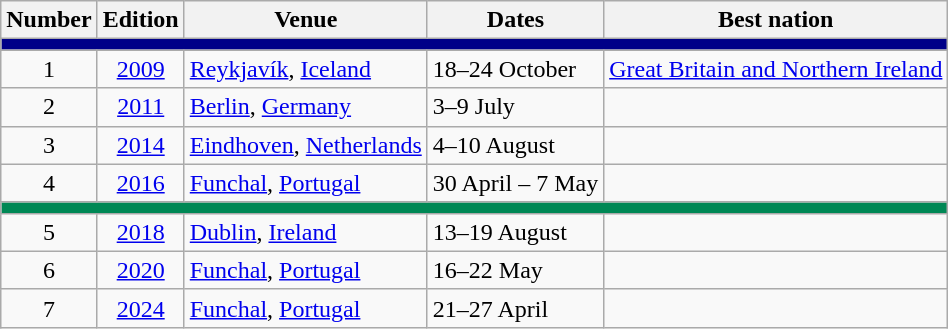<table class="wikitable">
<tr>
<th>Number</th>
<th>Edition</th>
<th>Venue</th>
<th>Dates</th>
<th>Best nation</th>
</tr>
<tr bgcolor=#000088>
<td colspan=5 align=center><strong></strong></td>
</tr>
<tr>
<td align="center">1</td>
<td align="center"><a href='#'>2009</a></td>
<td> <a href='#'>Reykjavík</a>, <a href='#'>Iceland</a></td>
<td>18–24 October</td>
<td> <a href='#'>Great Britain and Northern Ireland</a></td>
</tr>
<tr>
<td align="center">2</td>
<td align="center"><a href='#'>2011</a></td>
<td> <a href='#'>Berlin</a>, <a href='#'>Germany</a></td>
<td>3–9 July</td>
<td></td>
</tr>
<tr>
<td align="center">3</td>
<td align="center"><a href='#'>2014</a></td>
<td> <a href='#'>Eindhoven</a>, <a href='#'>Netherlands</a></td>
<td>4–10 August</td>
<td></td>
</tr>
<tr>
<td align="center">4</td>
<td align="center"><a href='#'>2016</a></td>
<td> <a href='#'>Funchal</a>, <a href='#'>Portugal</a></td>
<td>30 April – 7 May</td>
<td></td>
</tr>
<tr bgcolor=#008855>
<td colspan=5 align=center><strong></strong></td>
</tr>
<tr>
<td align="center">5</td>
<td align="center"><a href='#'>2018</a></td>
<td> <a href='#'>Dublin</a>, <a href='#'>Ireland</a></td>
<td>13–19 August</td>
<td></td>
</tr>
<tr>
<td align="center">6</td>
<td align="center"><a href='#'>2020</a></td>
<td> <a href='#'>Funchal</a>, <a href='#'>Portugal</a></td>
<td>16–22 May</td>
<td></td>
</tr>
<tr>
<td align="center">7</td>
<td align="center"><a href='#'>2024</a></td>
<td> <a href='#'>Funchal</a>, <a href='#'>Portugal</a></td>
<td>21–27 April</td>
<td></td>
</tr>
</table>
